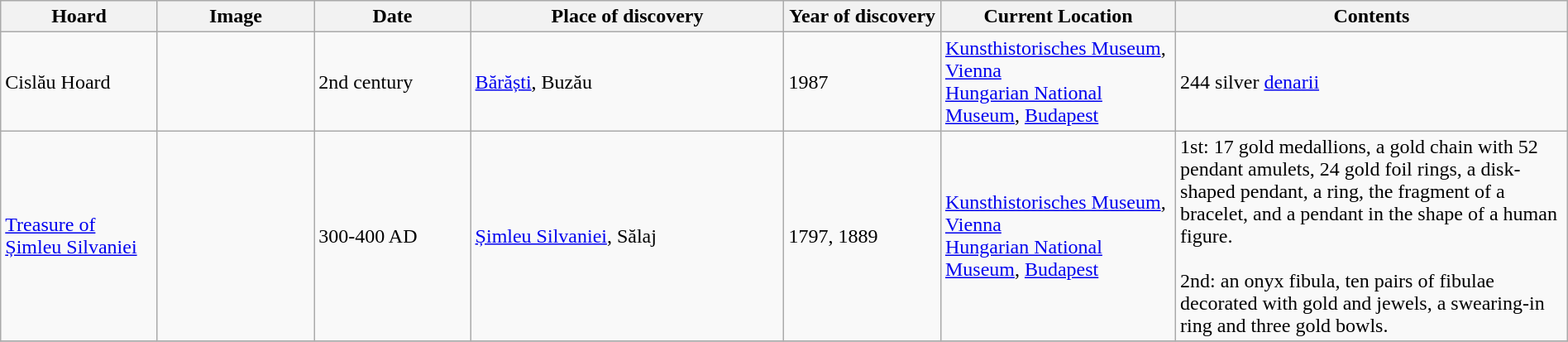<table class="wikitable sortable" style="width: 100%">
<tr>
<th width="10%">Hoard</th>
<th width="10%">Image</th>
<th width="10%">Date</th>
<th width="20%">Place of discovery</th>
<th width="10%">Year of discovery</th>
<th width="15%">Current Location</th>
<th class="unsortable" width="25%">Contents</th>
</tr>
<tr>
<td>Cislău Hoard</td>
<td></td>
<td>2nd century</td>
<td><a href='#'>Bărăști</a>, Buzău</td>
<td>1987</td>
<td><a href='#'>Kunsthistorisches Museum</a>, <a href='#'>Vienna</a><br><a href='#'>Hungarian National Museum</a>, <a href='#'>Budapest</a></td>
<td>244 silver <a href='#'>denarii</a></td>
</tr>
<tr>
<td><a href='#'>Treasure of Șimleu Silvaniei</a></td>
<td></td>
<td>300-400 AD</td>
<td><a href='#'>Șimleu Silvaniei</a>, Sălaj</td>
<td>1797, 1889</td>
<td><a href='#'>Kunsthistorisches Museum</a>, <a href='#'>Vienna</a><br><a href='#'>Hungarian National Museum</a>, <a href='#'>Budapest</a></td>
<td>1st: 17 gold medallions, a gold chain with 52 pendant amulets, 24 gold foil rings, a disk-shaped pendant, a ring, the fragment of a bracelet, and a pendant in the shape of a human figure. <br><br>2nd: an onyx fibula, ten pairs of fibulae decorated with gold and jewels, a swearing-in ring and three gold bowls.</td>
</tr>
<tr>
</tr>
</table>
